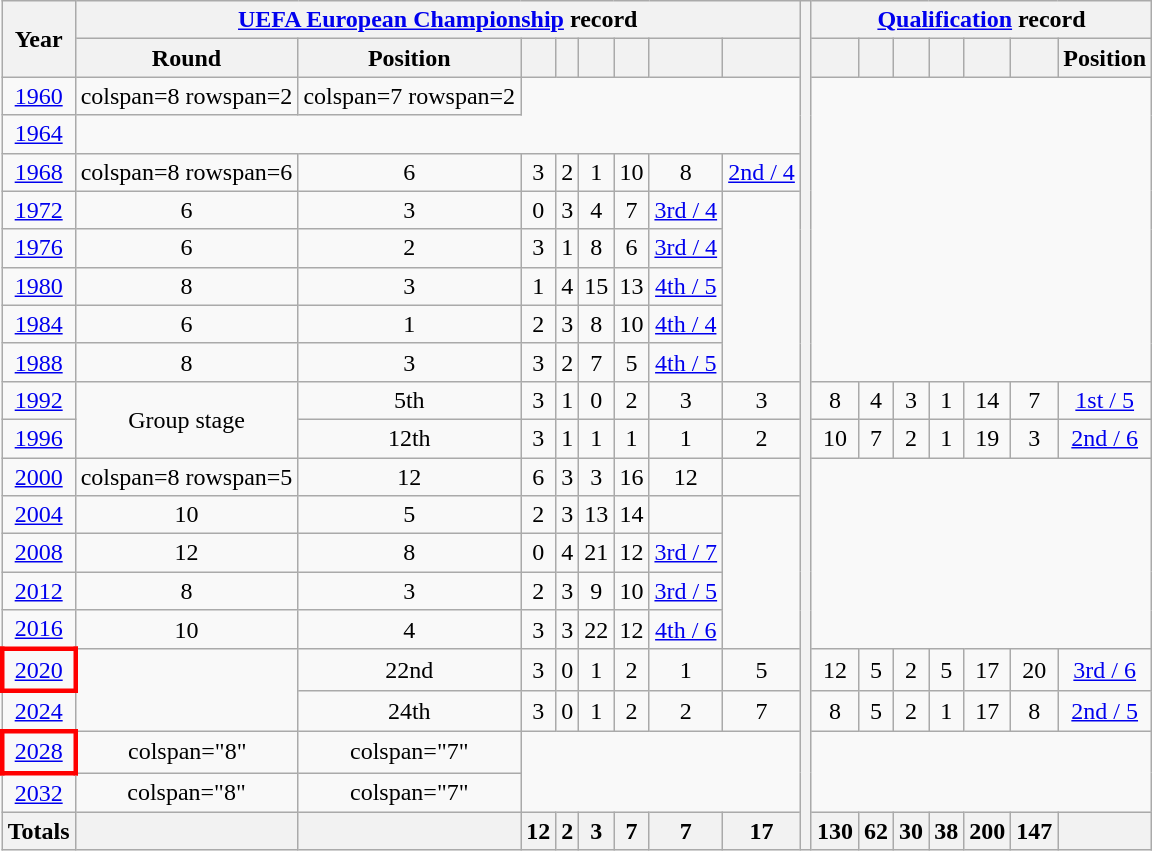<table class="wikitable" style="text-align: center;font-size:100%;">
<tr>
<th rowspan="2">Year</th>
<th colspan="8"><a href='#'>UEFA European Championship</a> record</th>
<th rowspan="22"></th>
<th colspan="7"><a href='#'>Qualification</a> record</th>
</tr>
<tr>
<th>Round</th>
<th>Position</th>
<th></th>
<th></th>
<th></th>
<th></th>
<th></th>
<th></th>
<th></th>
<th></th>
<th></th>
<th></th>
<th></th>
<th></th>
<th>Position</th>
</tr>
<tr>
<td><a href='#'>1960</a></td>
<td>colspan=8 rowspan=2 </td>
<td>colspan=7 rowspan=2 </td>
</tr>
<tr>
<td><a href='#'>1964</a></td>
</tr>
<tr>
<td><a href='#'>1968</a></td>
<td>colspan=8 rowspan=6 </td>
<td>6</td>
<td>3</td>
<td>2</td>
<td>1</td>
<td>10</td>
<td>8</td>
<td><a href='#'>2nd / 4</a></td>
</tr>
<tr>
<td><a href='#'>1972</a></td>
<td>6</td>
<td>3</td>
<td>0</td>
<td>3</td>
<td>4</td>
<td>7</td>
<td><a href='#'>3rd / 4</a></td>
</tr>
<tr>
<td><a href='#'>1976</a></td>
<td>6</td>
<td>2</td>
<td>3</td>
<td>1</td>
<td>8</td>
<td>6</td>
<td><a href='#'>3rd / 4</a></td>
</tr>
<tr>
<td><a href='#'>1980</a></td>
<td>8</td>
<td>3</td>
<td>1</td>
<td>4</td>
<td>15</td>
<td>13</td>
<td><a href='#'>4th / 5</a></td>
</tr>
<tr>
<td><a href='#'>1984</a></td>
<td>6</td>
<td>1</td>
<td>2</td>
<td>3</td>
<td>8</td>
<td>10</td>
<td><a href='#'>4th / 4</a></td>
</tr>
<tr>
<td><a href='#'>1988</a></td>
<td>8</td>
<td>3</td>
<td>3</td>
<td>2</td>
<td>7</td>
<td>5</td>
<td><a href='#'>4th / 5</a></td>
</tr>
<tr>
<td><a href='#'>1992</a></td>
<td rowspan="2">Group stage</td>
<td>5th</td>
<td>3</td>
<td>1</td>
<td>0</td>
<td>2</td>
<td>3</td>
<td>3</td>
<td>8</td>
<td>4</td>
<td>3</td>
<td>1</td>
<td>14</td>
<td>7</td>
<td><a href='#'>1st / 5</a></td>
</tr>
<tr>
<td><a href='#'>1996</a></td>
<td>12th</td>
<td>3</td>
<td>1</td>
<td>1</td>
<td>1</td>
<td>1</td>
<td>2</td>
<td>10</td>
<td>7</td>
<td>2</td>
<td>1</td>
<td>19</td>
<td>3</td>
<td><a href='#'>2nd / 6</a></td>
</tr>
<tr>
<td><a href='#'>2000</a></td>
<td>colspan=8 rowspan=5 </td>
<td>12</td>
<td>6</td>
<td>3</td>
<td>3</td>
<td>16</td>
<td>12</td>
<td></td>
</tr>
<tr>
<td><a href='#'>2004</a></td>
<td>10</td>
<td>5</td>
<td>2</td>
<td>3</td>
<td>13</td>
<td>14</td>
<td></td>
</tr>
<tr>
<td><a href='#'>2008</a></td>
<td>12</td>
<td>8</td>
<td>0</td>
<td>4</td>
<td>21</td>
<td>12</td>
<td><a href='#'>3rd / 7</a></td>
</tr>
<tr>
<td><a href='#'>2012</a></td>
<td>8</td>
<td>3</td>
<td>2</td>
<td>3</td>
<td>9</td>
<td>10</td>
<td><a href='#'>3rd / 5</a></td>
</tr>
<tr>
<td><a href='#'>2016</a></td>
<td>10</td>
<td>4</td>
<td>3</td>
<td>3</td>
<td>22</td>
<td>12</td>
<td><a href='#'>4th / 6</a></td>
</tr>
<tr>
<td style="border: 3px solid red"><a href='#'>2020</a></td>
<td rowspan=2></td>
<td>22nd</td>
<td>3</td>
<td>0</td>
<td>1</td>
<td>2</td>
<td>1</td>
<td>5</td>
<td>12</td>
<td>5</td>
<td>2</td>
<td>5</td>
<td>17</td>
<td>20</td>
<td><a href='#'>3rd / 6</a></td>
</tr>
<tr>
<td><a href='#'>2024</a></td>
<td>24th</td>
<td>3</td>
<td>0</td>
<td>1</td>
<td>2</td>
<td>2</td>
<td>7</td>
<td>8</td>
<td>5</td>
<td>2</td>
<td>1</td>
<td>17</td>
<td>8</td>
<td><a href='#'>2nd / 5</a></td>
</tr>
<tr>
<td style="border: 3px solid red"><a href='#'>2028</a></td>
<td>colspan="8" </td>
<td>colspan="7" </td>
</tr>
<tr>
<td><a href='#'>2032</a></td>
<td>colspan="8" </td>
<td>colspan="7" </td>
</tr>
<tr>
<th>Totals</th>
<th></th>
<th></th>
<th>12</th>
<th>2</th>
<th>3</th>
<th>7</th>
<th>7</th>
<th>17</th>
<th>130</th>
<th>62</th>
<th>30</th>
<th>38</th>
<th>200</th>
<th>147</th>
<th></th>
</tr>
</table>
